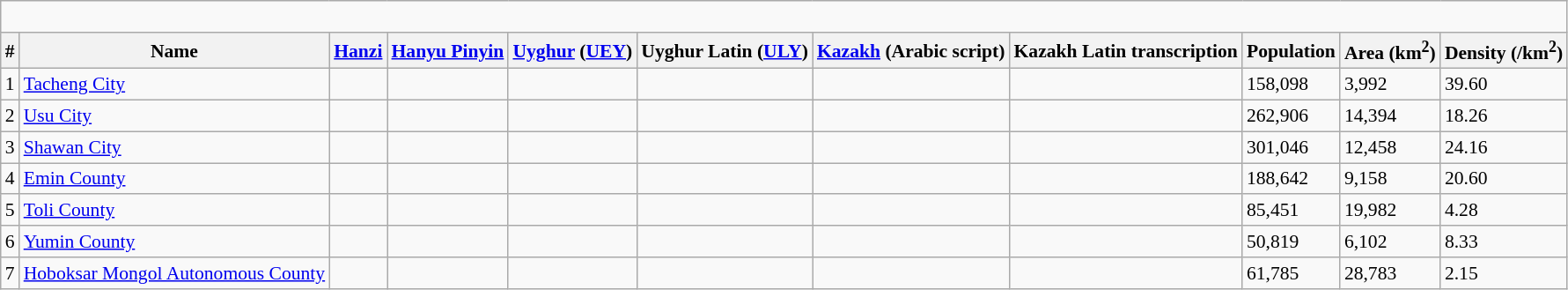<table class="wikitable"  style="font-size:90%;" align=center>
<tr>
<td colspan="11" align="center"><div><br> 








</div></td>
</tr>
<tr>
<th>#</th>
<th>Name</th>
<th><a href='#'>Hanzi</a></th>
<th><a href='#'>Hanyu Pinyin</a></th>
<th><a href='#'>Uyghur</a> (<a href='#'>UEY</a>)</th>
<th>Uyghur Latin (<a href='#'>ULY</a>)</th>
<th><a href='#'>Kazakh</a> (Arabic script)</th>
<th>Kazakh Latin transcription</th>
<th>Population </th>
<th>Area (km<sup>2</sup>)</th>
<th>Density (/km<sup>2</sup>)</th>
</tr>
<tr --------->
<td>1</td>
<td><a href='#'>Tacheng City</a></td>
<td></td>
<td></td>
<td style="text-align:right"></td>
<td></td>
<td style="text-align:right"></td>
<td></td>
<td>158,098</td>
<td>3,992</td>
<td>39.60</td>
</tr>
<tr --------->
<td>2</td>
<td><a href='#'>Usu City</a></td>
<td></td>
<td></td>
<td style="text-align:right"></td>
<td></td>
<td style="text-align:right"></td>
<td></td>
<td>262,906</td>
<td>14,394</td>
<td>18.26</td>
</tr>
<tr --------->
<td>3</td>
<td><a href='#'>Shawan City</a></td>
<td></td>
<td></td>
<td style="text-align:right"></td>
<td></td>
<td style="text-align:right"></td>
<td></td>
<td>301,046</td>
<td>12,458</td>
<td>24.16</td>
</tr>
<tr --------->
<td>4</td>
<td><a href='#'>Emin County</a></td>
<td></td>
<td></td>
<td style="text-align:right"></td>
<td></td>
<td style="text-align:right"></td>
<td></td>
<td>188,642</td>
<td>9,158</td>
<td>20.60</td>
</tr>
<tr --------->
<td>5</td>
<td><a href='#'>Toli County</a></td>
<td></td>
<td></td>
<td style="text-align:right"></td>
<td></td>
<td style="text-align:right"></td>
<td></td>
<td>85,451</td>
<td>19,982</td>
<td>4.28</td>
</tr>
<tr --------->
<td>6</td>
<td><a href='#'>Yumin County</a></td>
<td></td>
<td></td>
<td style="text-align:right"></td>
<td></td>
<td style="text-align:right"></td>
<td></td>
<td>50,819</td>
<td>6,102</td>
<td>8.33</td>
</tr>
<tr --------->
<td>7</td>
<td><a href='#'>Hoboksar Mongol Autonomous County</a></td>
<td></td>
<td></td>
<td style="text-align:right"></td>
<td></td>
<td style="text-align:right"></td>
<td></td>
<td>61,785</td>
<td>28,783</td>
<td>2.15</td>
</tr>
</table>
